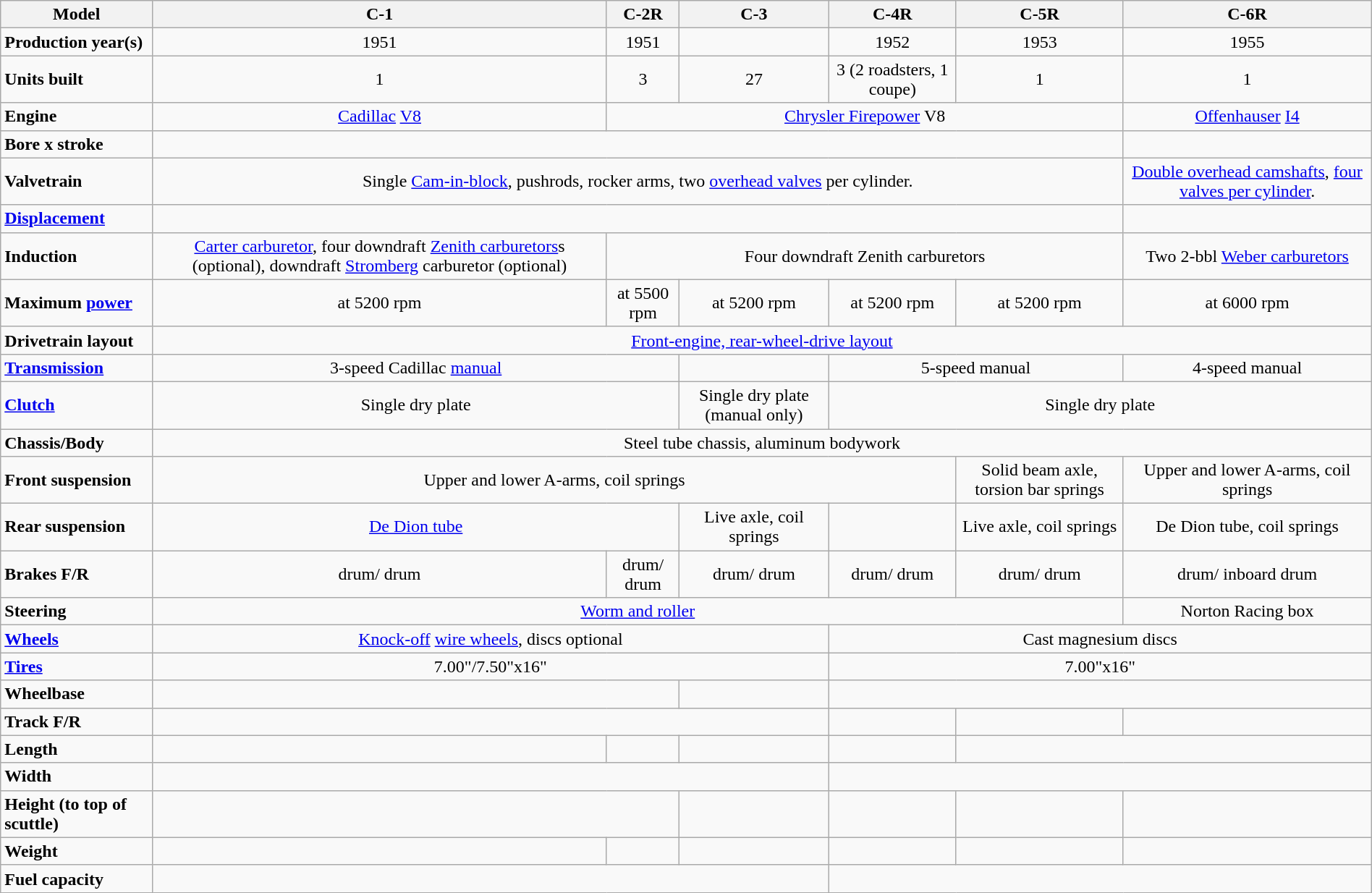<table class="wikitable" style="width:100%; align:center; text-align:center">
<tr>
<th>Model</th>
<th>C-1</th>
<th>C-2R</th>
<th>C-3</th>
<th>C-4R</th>
<th>C-5R</th>
<th>C-6R</th>
</tr>
<tr>
<td align=left><strong>Production year(s)</strong></td>
<td>1951</td>
<td>1951</td>
<td></td>
<td>1952</td>
<td>1953</td>
<td>1955</td>
</tr>
<tr>
<td align=left><strong>Units built</strong></td>
<td>1</td>
<td>3</td>
<td>27</td>
<td>3 (2 roadsters, 1 coupe)</td>
<td>1</td>
<td>1</td>
</tr>
<tr>
<td align=left><strong>Engine</strong></td>
<td><a href='#'>Cadillac</a> <a href='#'>V8</a></td>
<td colspan="4"><a href='#'>Chrysler Firepower</a> V8</td>
<td><a href='#'>Offenhauser</a> <a href='#'>I4</a></td>
</tr>
<tr>
<td align=left><strong>Bore x stroke</strong></td>
<td colspan="5"></td>
<td></td>
</tr>
<tr>
<td align=left><strong>Valvetrain</strong></td>
<td colspan="5">Single <a href='#'>Cam-in-block</a>, pushrods, rocker arms, two <a href='#'>overhead valves</a> per cylinder.</td>
<td><a href='#'>Double overhead camshafts</a>, <a href='#'>four valves per cylinder</a>.</td>
</tr>
<tr>
<td align=left><strong><a href='#'>Displacement</a></strong></td>
<td colspan="5"></td>
<td></td>
</tr>
<tr>
<td align=left><strong>Induction</strong></td>
<td><a href='#'>Carter carburetor</a>, four downdraft <a href='#'>Zenith carburetors</a>s (optional), downdraft <a href='#'>Stromberg</a> carburetor (optional)</td>
<td colspan="4">Four downdraft Zenith carburetors</td>
<td>Two 2-bbl <a href='#'>Weber carburetors</a></td>
</tr>
<tr>
<td align=left><strong>Maximum <a href='#'>power</a></strong></td>
<td> at 5200 rpm</td>
<td> at 5500 rpm</td>
<td> at 5200 rpm</td>
<td> at 5200 rpm</td>
<td> at 5200 rpm</td>
<td> at 6000 rpm</td>
</tr>
<tr>
<td align=left><strong>Drivetrain layout</strong></td>
<td colspan="6"><a href='#'>Front-engine, rear-wheel-drive layout</a></td>
</tr>
<tr>
<td align=left><strong><a href='#'>Transmission</a></strong></td>
<td colspan="2">3-speed Cadillac <a href='#'>manual</a></td>
<td></td>
<td colspan="2">5-speed manual</td>
<td>4-speed manual</td>
</tr>
<tr>
<td align=left><strong><a href='#'>Clutch</a></strong></td>
<td colspan="2">Single dry plate</td>
<td>Single dry plate (manual only)</td>
<td colspan="3">Single dry plate</td>
</tr>
<tr>
<td align=left><strong>Chassis/Body</strong></td>
<td colspan="6">Steel tube chassis, aluminum bodywork</td>
</tr>
<tr>
<td align=left><strong>Front suspension</strong></td>
<td colspan="4">Upper and lower A-arms, coil springs</td>
<td>Solid beam axle, torsion bar springs</td>
<td>Upper and lower A-arms, coil springs</td>
</tr>
<tr>
<td align=left><strong>Rear suspension</strong></td>
<td colspan="2"><a href='#'>De Dion tube</a></td>
<td>Live axle, coil springs</td>
<td></td>
<td>Live axle, coil springs</td>
<td>De Dion tube, coil springs</td>
</tr>
<tr>
<td align=left><strong>Brakes F/R</strong></td>
<td> drum/ drum</td>
<td> drum/ drum</td>
<td> drum/ drum</td>
<td> drum/ drum</td>
<td> drum/ drum</td>
<td> drum/ inboard drum</td>
</tr>
<tr>
<td align=left><strong>Steering</strong></td>
<td colspan="5"><a href='#'>Worm and roller</a></td>
<td>Norton Racing box</td>
</tr>
<tr>
<td align=left><strong><a href='#'>Wheels</a></strong></td>
<td colspan="3"><a href='#'>Knock-off</a> <a href='#'>wire wheels</a>, discs optional</td>
<td colspan="3">Cast magnesium discs</td>
</tr>
<tr>
<td align=left><strong><a href='#'>Tires</a></strong></td>
<td colspan="3">7.00"/7.50"x16"</td>
<td colspan="3">7.00"x16"</td>
</tr>
<tr>
<td align=left><strong>Wheelbase</strong></td>
<td colspan="2"></td>
<td></td>
<td colspan="3"></td>
</tr>
<tr>
<td align=left><strong>Track F/R</strong></td>
<td colspan="3"></td>
<td></td>
<td></td>
<td></td>
</tr>
<tr>
<td align=left><strong>Length</strong></td>
<td></td>
<td></td>
<td></td>
<td></td>
<td colspan="2"></td>
</tr>
<tr>
<td align=left><strong>Width</strong></td>
<td colspan="3"></td>
<td colspan="3"></td>
</tr>
<tr>
<td align=left><strong>Height (to top of scuttle)</strong></td>
<td colspan="2"></td>
<td></td>
<td></td>
<td></td>
<td></td>
</tr>
<tr>
<td align=left><strong>Weight</strong></td>
<td></td>
<td></td>
<td></td>
<td></td>
<td></td>
<td></td>
</tr>
<tr>
<td align=left><strong>Fuel capacity</strong></td>
<td colspan="3"></td>
<td colspan="3"></td>
</tr>
</table>
